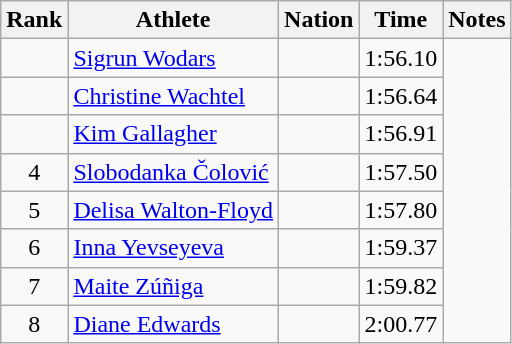<table class="wikitable sortable" style="text-align:center">
<tr>
<th>Rank</th>
<th>Athlete</th>
<th>Nation</th>
<th>Time</th>
<th>Notes</th>
</tr>
<tr>
<td></td>
<td align=left><a href='#'>Sigrun Wodars</a></td>
<td align=left></td>
<td>1:56.10</td>
</tr>
<tr>
<td></td>
<td align=left><a href='#'>Christine Wachtel</a></td>
<td align=left></td>
<td>1:56.64</td>
</tr>
<tr>
<td></td>
<td align=left><a href='#'>Kim Gallagher</a></td>
<td align=left></td>
<td>1:56.91</td>
</tr>
<tr>
<td>4</td>
<td align=left><a href='#'>Slobodanka Čolović</a></td>
<td align=left></td>
<td>1:57.50</td>
</tr>
<tr>
<td>5</td>
<td align=left><a href='#'>Delisa Walton-Floyd</a></td>
<td align=left></td>
<td>1:57.80</td>
</tr>
<tr>
<td>6</td>
<td align=left><a href='#'>Inna Yevseyeva</a></td>
<td align=left></td>
<td>1:59.37</td>
</tr>
<tr>
<td>7</td>
<td align=left><a href='#'>Maite Zúñiga</a></td>
<td align=left></td>
<td>1:59.82</td>
</tr>
<tr>
<td>8</td>
<td align=left><a href='#'>Diane Edwards</a></td>
<td align=left></td>
<td>2:00.77</td>
</tr>
</table>
